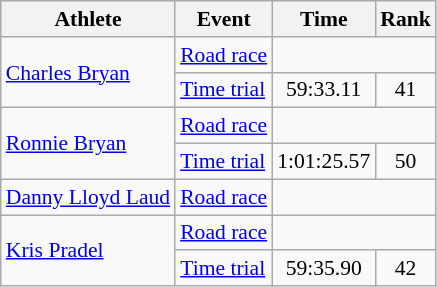<table class=wikitable style="font-size:90%; text-align:center;">
<tr>
<th>Athlete</th>
<th>Event</th>
<th>Time</th>
<th>Rank</th>
</tr>
<tr>
<td align=left rowspan="2"><a href='#'>Charles Bryan</a></td>
<td align=left><a href='#'>Road race</a></td>
<td colspan=2></td>
</tr>
<tr>
<td align=left><a href='#'>Time trial</a></td>
<td>59:33.11</td>
<td>41</td>
</tr>
<tr>
<td align=left rowspan="2"><a href='#'>Ronnie Bryan</a></td>
<td align=left><a href='#'>Road race</a></td>
<td colspan=2></td>
</tr>
<tr>
<td align=left><a href='#'>Time trial</a></td>
<td>1:01:25.57</td>
<td>50</td>
</tr>
<tr>
<td align=left><a href='#'>Danny Lloyd Laud</a></td>
<td align=left><a href='#'>Road race</a></td>
<td colspan=2></td>
</tr>
<tr>
<td align=left rowspan="2"><a href='#'>Kris Pradel</a></td>
<td align=left><a href='#'>Road race</a></td>
<td colspan=2></td>
</tr>
<tr>
<td align=left><a href='#'>Time trial</a></td>
<td>59:35.90</td>
<td>42</td>
</tr>
</table>
